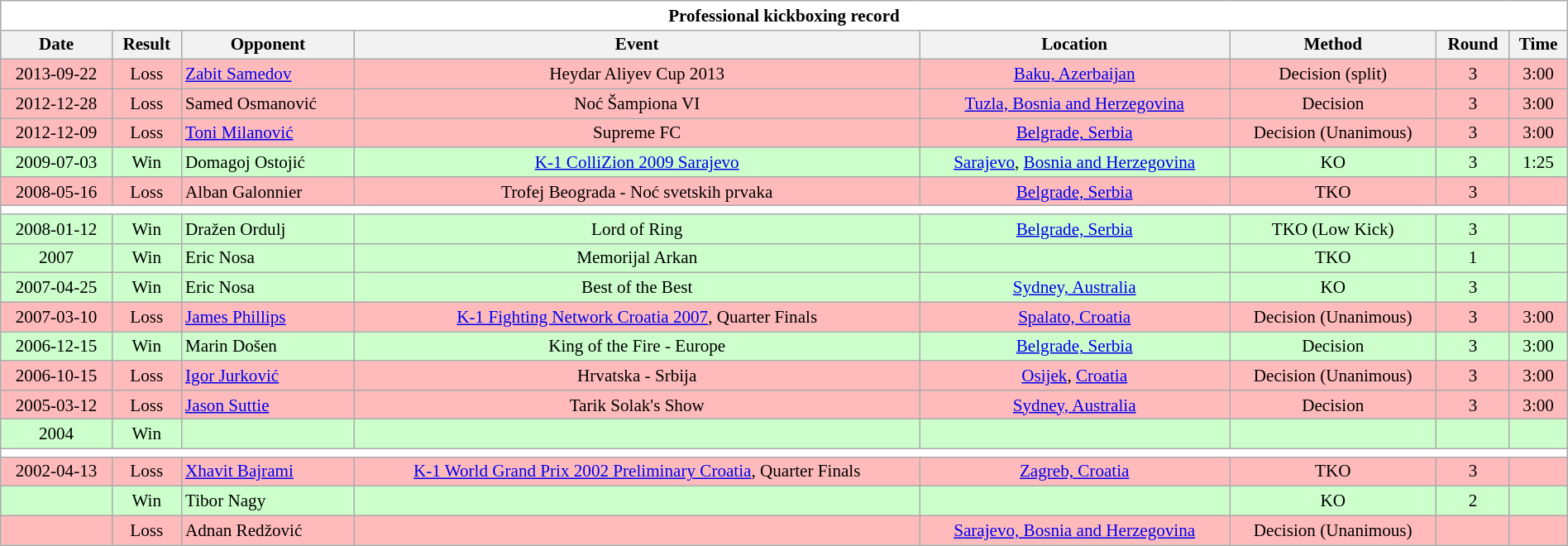<table class="wikitable collapsible" style="font-size:88%; width:100%; text-align:center;">
<tr>
<th colspan=9 style="background:#fff">Professional kickboxing record</th>
</tr>
<tr>
<th>Date</th>
<th>Result</th>
<th>Opponent</th>
<th>Event</th>
<th>Location</th>
<th>Method</th>
<th>Round</th>
<th>Time</th>
</tr>
<tr style="background:#fbb;">
<td>2013-09-22</td>
<td>Loss</td>
<td align=left> <a href='#'>Zabit Samedov</a></td>
<td>Heydar Aliyev Cup 2013</td>
<td><a href='#'>Baku, Azerbaijan</a></td>
<td>Decision (split)</td>
<td>3</td>
<td>3:00</td>
</tr>
<tr style="background:#fbb;">
<td>2012-12-28</td>
<td>Loss</td>
<td align=left> Samed Osmanović</td>
<td>Noć Šampiona VI</td>
<td><a href='#'>Tuzla, Bosnia and Herzegovina</a></td>
<td>Decision</td>
<td>3</td>
<td>3:00</td>
</tr>
<tr style="background:#fbb;">
<td>2012-12-09</td>
<td>Loss</td>
<td align=left> <a href='#'>Toni Milanović</a></td>
<td>Supreme FC</td>
<td><a href='#'>Belgrade, Serbia</a></td>
<td>Decision (Unanimous)</td>
<td>3</td>
<td>3:00</td>
</tr>
<tr style="background:#cfc;">
<td>2009-07-03</td>
<td>Win</td>
<td align=left> Domagoj Ostojić</td>
<td><a href='#'>K-1 ColliZion 2009 Sarajevo</a></td>
<td><a href='#'>Sarajevo</a>, <a href='#'>Bosnia and Herzegovina</a></td>
<td>KO</td>
<td>3</td>
<td>1:25</td>
</tr>
<tr style="background:#fbb;">
<td>2008-05-16</td>
<td>Loss</td>
<td align=left> Alban Galonnier</td>
<td>Trofej Beograda - Noć svetskih prvaka</td>
<td><a href='#'>Belgrade, Serbia</a></td>
<td>TKO</td>
<td>3</td>
<td></td>
</tr>
<tr>
<th style=background:white colspan=9></th>
</tr>
<tr style="background:#cfc;">
<td>2008-01-12</td>
<td>Win</td>
<td align=left> Dražen Ordulj</td>
<td>Lord of Ring</td>
<td><a href='#'>Belgrade, Serbia</a></td>
<td>TKO (Low Kick)</td>
<td>3</td>
<td></td>
</tr>
<tr style="background:#cfc;">
<td>2007</td>
<td>Win</td>
<td align=left> Eric Nosa</td>
<td>Memorijal Arkan</td>
<td></td>
<td>TKO</td>
<td>1</td>
<td></td>
</tr>
<tr style="background:#cfc;">
<td>2007-04-25</td>
<td>Win</td>
<td align=left> Eric Nosa</td>
<td>Best of the Best</td>
<td><a href='#'>Sydney, Australia</a></td>
<td>KO</td>
<td>3</td>
<td></td>
</tr>
<tr style="background:#fbb;">
<td>2007-03-10</td>
<td>Loss</td>
<td align=left> <a href='#'>James Phillips</a></td>
<td><a href='#'>K-1 Fighting Network Croatia 2007</a>, Quarter Finals</td>
<td><a href='#'>Spalato, Croatia</a></td>
<td>Decision (Unanimous)</td>
<td>3</td>
<td>3:00</td>
</tr>
<tr style="background:#cfc;">
<td>2006-12-15</td>
<td>Win</td>
<td align=left> Marin Došen</td>
<td>King of the Fire - Europe</td>
<td><a href='#'>Belgrade, Serbia</a></td>
<td>Decision</td>
<td>3</td>
<td>3:00</td>
</tr>
<tr style="background:#fbb;">
<td>2006-10-15</td>
<td>Loss</td>
<td align=left> <a href='#'>Igor Jurković</a></td>
<td>Hrvatska - Srbija</td>
<td><a href='#'>Osijek</a>, <a href='#'>Croatia</a></td>
<td>Decision (Unanimous)</td>
<td>3</td>
<td>3:00</td>
</tr>
<tr style="background:#fbb;">
<td>2005-03-12</td>
<td>Loss</td>
<td align=left> <a href='#'>Jason Suttie</a></td>
<td>Tarik Solak's Show</td>
<td><a href='#'>Sydney, Australia</a></td>
<td>Decision</td>
<td>3</td>
<td>3:00</td>
</tr>
<tr style="background:#cfc;">
<td>2004</td>
<td>Win</td>
<td></td>
<td></td>
<td></td>
<td></td>
<td></td>
<td></td>
</tr>
<tr>
<th style=background:white colspan=9></th>
</tr>
<tr style="background:#fbb;">
<td>2002-04-13</td>
<td>Loss</td>
<td align=left> <a href='#'>Xhavit Bajrami</a></td>
<td><a href='#'>K-1 World Grand Prix 2002 Preliminary Croatia</a>, Quarter Finals</td>
<td><a href='#'>Zagreb, Croatia</a></td>
<td>TKO</td>
<td>3</td>
<td></td>
</tr>
<tr style="background:#cfc;">
<td></td>
<td>Win</td>
<td align=left> Tibor Nagy</td>
<td></td>
<td></td>
<td>KO</td>
<td>2</td>
<td></td>
</tr>
<tr style="background:#fbb;">
<td></td>
<td>Loss</td>
<td align=left> Adnan Redžović</td>
<td></td>
<td><a href='#'>Sarajevo, Bosnia and Herzegovina</a></td>
<td>Decision (Unanimous)</td>
<td></td>
<td></td>
</tr>
</table>
